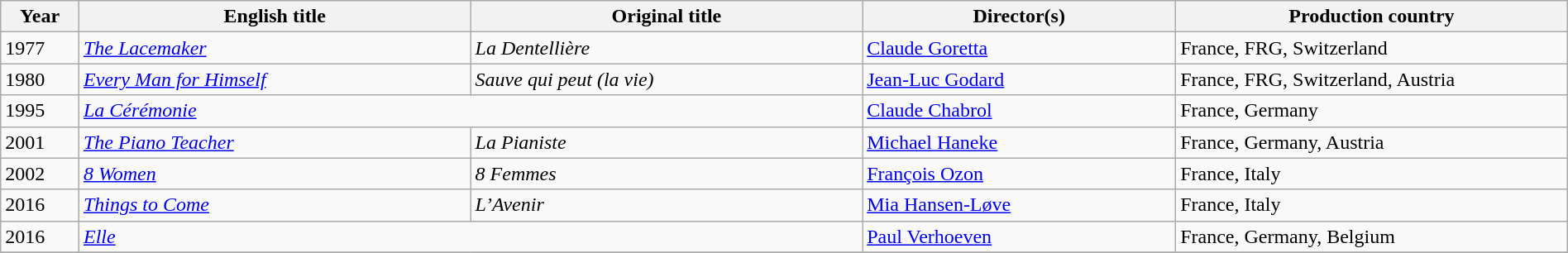<table class="wikitable" width="100%" cellpadding="5">
<tr>
<th scope="col" width="5%">Year</th>
<th scope="col" width="25%">English title</th>
<th scope="col" width="25%">Original title</th>
<th scope="col" width="20%">Director(s)</th>
<th scope="col" width="25%">Production country</th>
</tr>
<tr>
<td>1977</td>
<td><em><a href='#'>The Lacemaker</a></em></td>
<td><em>La Dentellière</em></td>
<td><a href='#'>Claude Goretta</a></td>
<td>France, FRG, Switzerland</td>
</tr>
<tr>
<td>1980</td>
<td><em><a href='#'>Every Man for Himself</a></em></td>
<td><em>Sauve qui peut (la vie)</em></td>
<td><a href='#'>Jean-Luc Godard</a></td>
<td>France, FRG, Switzerland, Austria</td>
</tr>
<tr>
<td>1995</td>
<td colspan=2><em><a href='#'>La Cérémonie</a></em></td>
<td><a href='#'>Claude Chabrol</a></td>
<td>France, Germany</td>
</tr>
<tr>
<td>2001</td>
<td><em><a href='#'>The Piano Teacher</a></em></td>
<td><em>La Pianiste</em></td>
<td><a href='#'>Michael Haneke</a></td>
<td>France, Germany, Austria</td>
</tr>
<tr>
<td>2002</td>
<td><em><a href='#'>8 Women</a></em></td>
<td><em>8 Femmes</em></td>
<td><a href='#'>François Ozon</a></td>
<td>France, Italy</td>
</tr>
<tr>
<td>2016</td>
<td><em><a href='#'>Things to Come</a></em></td>
<td><em>L’Avenir</em></td>
<td><a href='#'>Mia Hansen-Løve</a></td>
<td>France, Italy</td>
</tr>
<tr>
<td>2016</td>
<td colspan=2><em><a href='#'>Elle</a></em></td>
<td><a href='#'>Paul Verhoeven</a></td>
<td>France, Germany, Belgium</td>
</tr>
<tr>
</tr>
</table>
